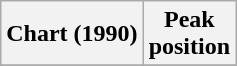<table class="wikitable sortable">
<tr>
<th>Chart (1990)</th>
<th>Peak<br>position</th>
</tr>
<tr>
</tr>
</table>
